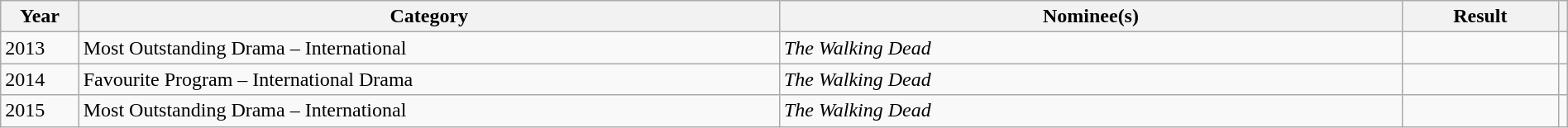<table class="wikitable" width=100%>
<tr>
<th width=5%>Year</th>
<th width=45%>Category</th>
<th width=40%>Nominee(s)</th>
<th width=10%>Result</th>
<th width=5%></th>
</tr>
<tr>
<td>2013</td>
<td>Most Outstanding Drama – International</td>
<td><em>The Walking Dead</em></td>
<td></td>
<td></td>
</tr>
<tr>
<td>2014</td>
<td>Favourite Program – International Drama</td>
<td><em>The Walking Dead</em></td>
<td></td>
<td></td>
</tr>
<tr>
<td>2015</td>
<td>Most Outstanding Drama – International</td>
<td><em>The Walking Dead</em></td>
<td></td>
<td></td>
</tr>
</table>
